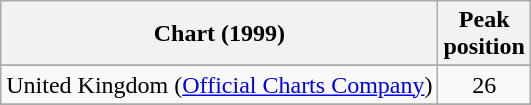<table class="wikitable sortable">
<tr>
<th>Chart (1999)</th>
<th>Peak<br>position</th>
</tr>
<tr>
</tr>
<tr>
<td align="left">United Kingdom (<a href='#'>Official Charts Company</a>)</td>
<td align="center">26</td>
</tr>
<tr>
</tr>
</table>
